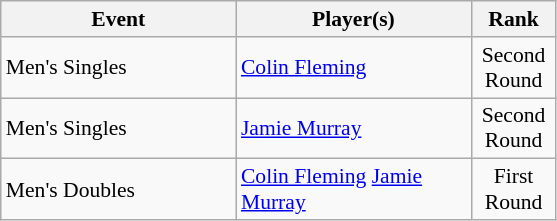<table class=wikitable style="font-size:90%">
<tr>
<th width=150>Event</th>
<th width=150>Player(s)</th>
<th width=50>Rank</th>
</tr>
<tr>
<td>Men's Singles</td>
<td><a href='#'>Colin Fleming</a></td>
<td align="center">Second Round</td>
</tr>
<tr>
<td>Men's Singles</td>
<td><a href='#'>Jamie Murray</a></td>
<td align="center">Second Round</td>
</tr>
<tr>
<td>Men's Doubles</td>
<td><a href='#'>Colin Fleming</a> <a href='#'>Jamie Murray</a></td>
<td align="center">First Round</td>
</tr>
</table>
